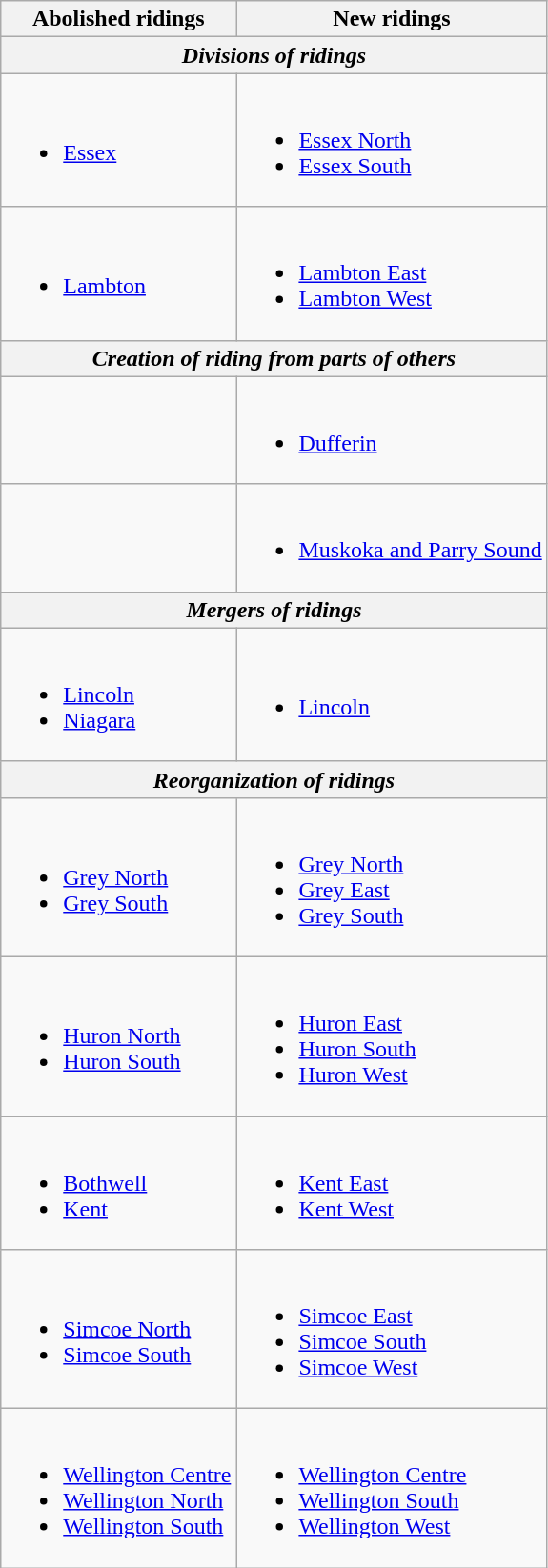<table class="wikitable">
<tr>
<th>Abolished ridings</th>
<th>New ridings</th>
</tr>
<tr>
<th colspan="2"><em>Divisions of ridings</em></th>
</tr>
<tr>
<td><br><ul><li><a href='#'>Essex</a></li></ul></td>
<td><br><ul><li><a href='#'>Essex North</a></li><li><a href='#'>Essex South</a></li></ul></td>
</tr>
<tr>
<td><br><ul><li><a href='#'>Lambton</a></li></ul></td>
<td><br><ul><li><a href='#'>Lambton East</a></li><li><a href='#'>Lambton West</a></li></ul></td>
</tr>
<tr>
<th colspan="2"><em>Creation of riding from parts of others</em></th>
</tr>
<tr>
<td></td>
<td><br><ul><li><a href='#'>Dufferin</a></li></ul></td>
</tr>
<tr>
<td></td>
<td><br><ul><li><a href='#'>Muskoka and Parry Sound</a></li></ul></td>
</tr>
<tr>
<th colspan="2"><em>Mergers of ridings</em></th>
</tr>
<tr>
<td><br><ul><li><a href='#'>Lincoln</a></li><li><a href='#'>Niagara</a></li></ul></td>
<td><br><ul><li><a href='#'>Lincoln</a></li></ul></td>
</tr>
<tr>
<th colspan="2"><em>Reorganization of ridings</em></th>
</tr>
<tr>
<td><br><ul><li><a href='#'>Grey North</a></li><li><a href='#'>Grey South</a></li></ul></td>
<td><br><ul><li><a href='#'>Grey North</a></li><li><a href='#'>Grey East</a></li><li><a href='#'>Grey South</a></li></ul></td>
</tr>
<tr>
<td><br><ul><li><a href='#'>Huron North</a></li><li><a href='#'>Huron South</a></li></ul></td>
<td><br><ul><li><a href='#'>Huron East</a></li><li><a href='#'>Huron South</a></li><li><a href='#'>Huron West</a></li></ul></td>
</tr>
<tr>
<td><br><ul><li><a href='#'>Bothwell</a></li><li><a href='#'>Kent</a></li></ul></td>
<td><br><ul><li><a href='#'>Kent East</a></li><li><a href='#'>Kent West</a></li></ul></td>
</tr>
<tr>
<td><br><ul><li><a href='#'>Simcoe North</a></li><li><a href='#'>Simcoe South</a></li></ul></td>
<td><br><ul><li><a href='#'>Simcoe East</a></li><li><a href='#'>Simcoe South</a></li><li><a href='#'>Simcoe West</a></li></ul></td>
</tr>
<tr>
<td><br><ul><li><a href='#'>Wellington Centre</a></li><li><a href='#'>Wellington North</a></li><li><a href='#'>Wellington South</a></li></ul></td>
<td><br><ul><li><a href='#'>Wellington Centre</a></li><li><a href='#'>Wellington South</a></li><li><a href='#'>Wellington West</a></li></ul></td>
</tr>
</table>
